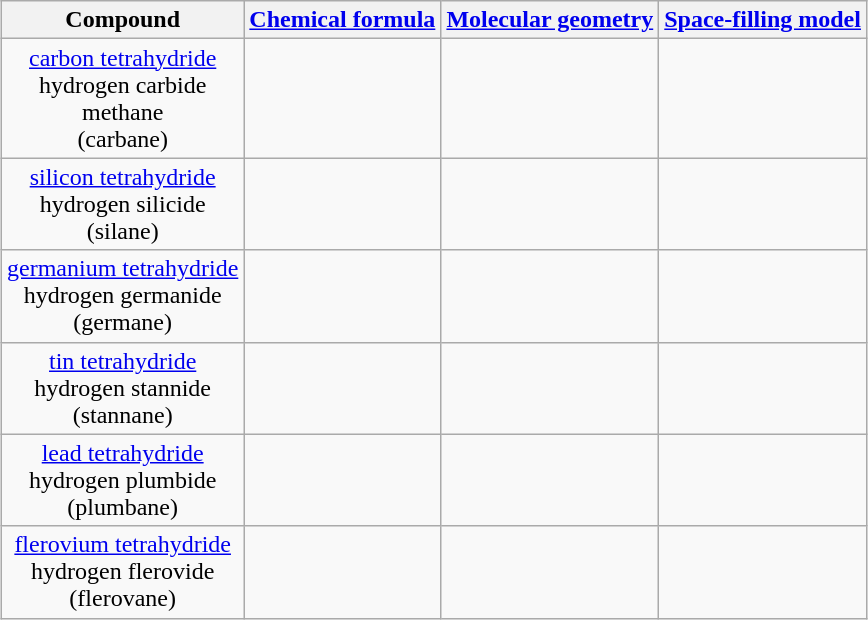<table class="wikitable" style="margin: 1em auto 1em auto; text-align: center">
<tr>
<th>Compound</th>
<th><a href='#'>Chemical formula</a></th>
<th><a href='#'>Molecular geometry</a></th>
<th><a href='#'>Space-filling model</a></th>
</tr>
<tr>
<td><a href='#'>carbon tetrahydride</a><br>hydrogen carbide<br>methane<br>(carbane)</td>
<td></td>
<td></td>
<td></td>
</tr>
<tr>
<td><a href='#'>silicon tetrahydride</a><br>hydrogen silicide<br>(silane)</td>
<td></td>
<td></td>
<td></td>
</tr>
<tr>
<td><a href='#'>germanium tetrahydride</a><br>hydrogen germanide<br>(germane)</td>
<td></td>
<td></td>
<td></td>
</tr>
<tr>
<td><a href='#'>tin tetrahydride</a><br>hydrogen stannide<br>(stannane)</td>
<td></td>
<td></td>
<td></td>
</tr>
<tr>
<td><a href='#'>lead tetrahydride</a><br>hydrogen plumbide<br>(plumbane)</td>
<td></td>
<td></td>
<td></td>
</tr>
<tr>
<td><a href='#'>flerovium tetrahydride</a><br>hydrogen flerovide<br>(flerovane)</td>
<td></td>
<td></td>
<td></td>
</tr>
</table>
